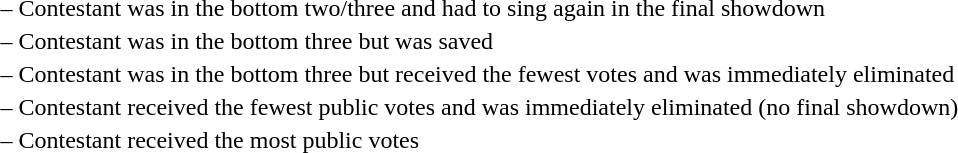<table>
<tr>
<td> –</td>
<td>Contestant was in the bottom two/three and had to sing again in the final showdown</td>
</tr>
<tr>
<td> –</td>
<td>Contestant was in the bottom three but was saved</td>
</tr>
<tr>
<td> –</td>
<td>Contestant was in the bottom three but received the fewest votes and was immediately eliminated</td>
</tr>
<tr>
<td> –</td>
<td>Contestant received the fewest public votes and was immediately eliminated (no final showdown)</td>
</tr>
<tr>
<td> –</td>
<td>Contestant received the most public votes</td>
</tr>
</table>
